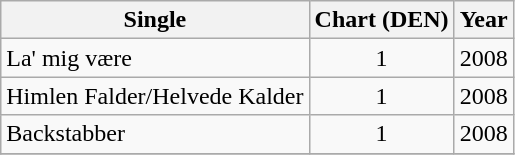<table class="wikitable">
<tr>
<th>Single</th>
<th>Chart (DEN)</th>
<th>Year</th>
</tr>
<tr>
<td>La' mig være</td>
<td align="center">1</td>
<td>2008</td>
</tr>
<tr>
<td>Himlen Falder/Helvede Kalder</td>
<td align="center">1</td>
<td>2008</td>
</tr>
<tr>
<td>Backstabber</td>
<td align="center">1</td>
<td>2008</td>
</tr>
<tr>
</tr>
</table>
